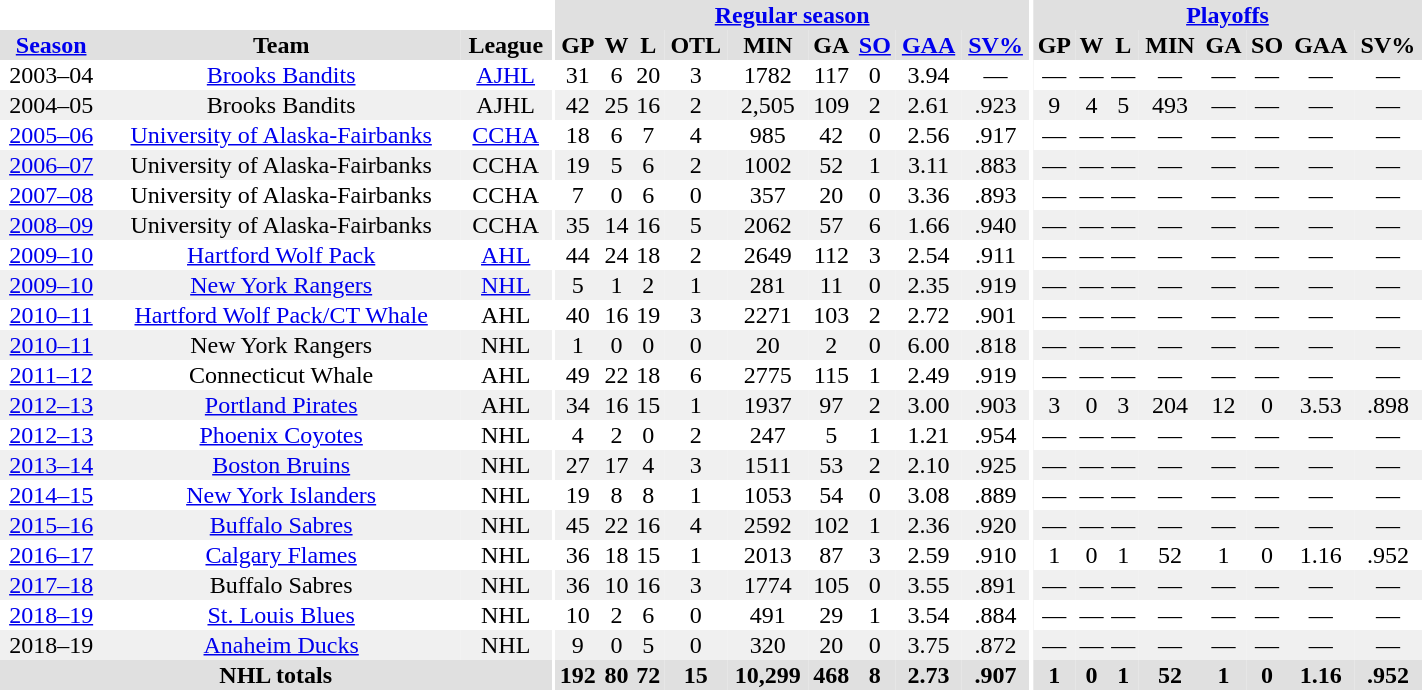<table border="0" cellpadding="1" cellspacing="0" style="text-align:center; width:75%">
<tr bgcolor="#e0e0e0">
<th colspan="3" bgcolor="#ffffff"></th>
<th rowspan="99" bgcolor="#ffffff"></th>
<th colspan="9" bgcolor="#e0e0e0"><a href='#'>Regular season</a></th>
<th rowspan="99" bgcolor="#ffffff"></th>
<th colspan="8" bgcolor="#e0e0e0"><a href='#'>Playoffs</a></th>
</tr>
<tr bgcolor="#e0e0e0">
<th><a href='#'>Season</a></th>
<th>Team</th>
<th>League</th>
<th>GP</th>
<th>W</th>
<th>L</th>
<th>OTL</th>
<th>MIN</th>
<th>GA</th>
<th><a href='#'>SO</a></th>
<th><a href='#'>GAA</a></th>
<th><a href='#'>SV%</a></th>
<th>GP</th>
<th>W</th>
<th>L</th>
<th>MIN</th>
<th>GA</th>
<th>SO</th>
<th>GAA</th>
<th>SV%</th>
</tr>
<tr>
<td>2003–04</td>
<td><a href='#'>Brooks Bandits</a></td>
<td><a href='#'>AJHL</a></td>
<td>31</td>
<td>6</td>
<td>20</td>
<td>3</td>
<td>1782</td>
<td>117</td>
<td>0</td>
<td>3.94</td>
<td>—</td>
<td>—</td>
<td>—</td>
<td>—</td>
<td>—</td>
<td>—</td>
<td>—</td>
<td>—</td>
<td>—</td>
</tr>
<tr bgcolor="#f0f0f0">
<td>2004–05</td>
<td>Brooks Bandits</td>
<td>AJHL</td>
<td>42</td>
<td>25</td>
<td>16</td>
<td>2</td>
<td>2,505</td>
<td>109</td>
<td>2</td>
<td>2.61</td>
<td>.923</td>
<td>9</td>
<td>4</td>
<td>5</td>
<td>493</td>
<td>—</td>
<td>—</td>
<td>—</td>
<td>—</td>
</tr>
<tr>
<td><a href='#'>2005–06</a></td>
<td><a href='#'>University of Alaska-Fairbanks</a></td>
<td><a href='#'>CCHA</a></td>
<td>18</td>
<td>6</td>
<td>7</td>
<td>4</td>
<td>985</td>
<td>42</td>
<td>0</td>
<td>2.56</td>
<td>.917</td>
<td>—</td>
<td>—</td>
<td>—</td>
<td>—</td>
<td>—</td>
<td>—</td>
<td>—</td>
<td>—</td>
</tr>
<tr bgcolor="#f0f0f0">
<td><a href='#'>2006–07</a></td>
<td>University of Alaska-Fairbanks</td>
<td>CCHA</td>
<td>19</td>
<td>5</td>
<td>6</td>
<td>2</td>
<td>1002</td>
<td>52</td>
<td>1</td>
<td>3.11</td>
<td>.883</td>
<td>—</td>
<td>—</td>
<td>—</td>
<td>—</td>
<td>—</td>
<td>—</td>
<td>—</td>
<td>—</td>
</tr>
<tr>
<td><a href='#'>2007–08</a></td>
<td>University of Alaska-Fairbanks</td>
<td>CCHA</td>
<td>7</td>
<td>0</td>
<td>6</td>
<td>0</td>
<td>357</td>
<td>20</td>
<td>0</td>
<td>3.36</td>
<td>.893</td>
<td>—</td>
<td>—</td>
<td>—</td>
<td>—</td>
<td>—</td>
<td>—</td>
<td>—</td>
<td>—</td>
</tr>
<tr bgcolor="#f0f0f0">
<td><a href='#'>2008–09</a></td>
<td>University of Alaska-Fairbanks</td>
<td>CCHA</td>
<td>35</td>
<td>14</td>
<td>16</td>
<td>5</td>
<td>2062</td>
<td>57</td>
<td>6</td>
<td>1.66</td>
<td>.940</td>
<td>—</td>
<td>—</td>
<td>—</td>
<td>—</td>
<td>—</td>
<td>—</td>
<td>—</td>
<td>—</td>
</tr>
<tr>
<td><a href='#'>2009–10</a></td>
<td><a href='#'>Hartford Wolf Pack</a></td>
<td><a href='#'>AHL</a></td>
<td>44</td>
<td>24</td>
<td>18</td>
<td>2</td>
<td>2649</td>
<td>112</td>
<td>3</td>
<td>2.54</td>
<td>.911</td>
<td>—</td>
<td>—</td>
<td>—</td>
<td>—</td>
<td>—</td>
<td>—</td>
<td>—</td>
<td>—</td>
</tr>
<tr bgcolor="#f0f0f0">
<td><a href='#'>2009–10</a></td>
<td><a href='#'>New York Rangers</a></td>
<td><a href='#'>NHL</a></td>
<td>5</td>
<td>1</td>
<td>2</td>
<td>1</td>
<td>281</td>
<td>11</td>
<td>0</td>
<td>2.35</td>
<td>.919</td>
<td>—</td>
<td>—</td>
<td>—</td>
<td>—</td>
<td>—</td>
<td>—</td>
<td>—</td>
<td>—</td>
</tr>
<tr>
<td><a href='#'>2010–11</a></td>
<td><a href='#'>Hartford Wolf Pack/CT Whale</a></td>
<td>AHL</td>
<td>40</td>
<td>16</td>
<td>19</td>
<td>3</td>
<td>2271</td>
<td>103</td>
<td>2</td>
<td>2.72</td>
<td>.901</td>
<td>—</td>
<td>—</td>
<td>—</td>
<td>—</td>
<td>—</td>
<td>—</td>
<td>—</td>
<td>—</td>
</tr>
<tr bgcolor="#f0f0f0">
<td><a href='#'>2010–11</a></td>
<td>New York Rangers</td>
<td>NHL</td>
<td>1</td>
<td>0</td>
<td>0</td>
<td>0</td>
<td>20</td>
<td>2</td>
<td>0</td>
<td>6.00</td>
<td>.818</td>
<td>—</td>
<td>—</td>
<td>—</td>
<td>—</td>
<td>—</td>
<td>—</td>
<td>—</td>
<td>—</td>
</tr>
<tr>
<td><a href='#'>2011–12</a></td>
<td>Connecticut Whale</td>
<td>AHL</td>
<td>49</td>
<td>22</td>
<td>18</td>
<td>6</td>
<td>2775</td>
<td>115</td>
<td>1</td>
<td>2.49</td>
<td>.919</td>
<td>—</td>
<td>—</td>
<td>—</td>
<td>—</td>
<td>—</td>
<td>—</td>
<td>—</td>
<td>—</td>
</tr>
<tr bgcolor="#f0f0f0">
<td><a href='#'>2012–13</a></td>
<td><a href='#'>Portland Pirates</a></td>
<td>AHL</td>
<td>34</td>
<td>16</td>
<td>15</td>
<td>1</td>
<td>1937</td>
<td>97</td>
<td>2</td>
<td>3.00</td>
<td>.903</td>
<td>3</td>
<td>0</td>
<td>3</td>
<td>204</td>
<td>12</td>
<td>0</td>
<td>3.53</td>
<td>.898</td>
</tr>
<tr>
<td><a href='#'>2012–13</a></td>
<td><a href='#'>Phoenix Coyotes</a></td>
<td>NHL</td>
<td>4</td>
<td>2</td>
<td>0</td>
<td>2</td>
<td>247</td>
<td>5</td>
<td>1</td>
<td>1.21</td>
<td>.954</td>
<td>—</td>
<td>—</td>
<td>—</td>
<td>—</td>
<td>—</td>
<td>—</td>
<td>—</td>
<td>—</td>
</tr>
<tr bgcolor="#f0f0f0">
<td><a href='#'>2013–14</a></td>
<td><a href='#'>Boston Bruins</a></td>
<td>NHL</td>
<td>27</td>
<td>17</td>
<td>4</td>
<td>3</td>
<td>1511</td>
<td>53</td>
<td>2</td>
<td>2.10</td>
<td>.925</td>
<td>—</td>
<td>—</td>
<td>—</td>
<td>—</td>
<td>—</td>
<td>—</td>
<td>—</td>
<td>—</td>
</tr>
<tr>
<td><a href='#'>2014–15</a></td>
<td><a href='#'>New York Islanders</a></td>
<td>NHL</td>
<td>19</td>
<td>8</td>
<td>8</td>
<td>1</td>
<td>1053</td>
<td>54</td>
<td>0</td>
<td>3.08</td>
<td>.889</td>
<td>—</td>
<td>—</td>
<td>—</td>
<td>—</td>
<td>—</td>
<td>—</td>
<td>—</td>
<td>—</td>
</tr>
<tr bgcolor="#f0f0f0">
<td><a href='#'>2015–16</a></td>
<td><a href='#'>Buffalo Sabres</a></td>
<td>NHL</td>
<td>45</td>
<td>22</td>
<td>16</td>
<td>4</td>
<td>2592</td>
<td>102</td>
<td>1</td>
<td>2.36</td>
<td>.920</td>
<td>—</td>
<td>—</td>
<td>—</td>
<td>—</td>
<td>—</td>
<td>—</td>
<td>—</td>
<td>—</td>
</tr>
<tr>
<td><a href='#'>2016–17</a></td>
<td><a href='#'>Calgary Flames</a></td>
<td>NHL</td>
<td>36</td>
<td>18</td>
<td>15</td>
<td>1</td>
<td>2013</td>
<td>87</td>
<td>3</td>
<td>2.59</td>
<td>.910</td>
<td>1</td>
<td>0</td>
<td>1</td>
<td>52</td>
<td>1</td>
<td>0</td>
<td>1.16</td>
<td>.952</td>
</tr>
<tr bgcolor="#f0f0f0">
<td><a href='#'>2017–18</a></td>
<td>Buffalo Sabres</td>
<td>NHL</td>
<td>36</td>
<td>10</td>
<td>16</td>
<td>3</td>
<td>1774</td>
<td>105</td>
<td>0</td>
<td>3.55</td>
<td>.891</td>
<td>—</td>
<td>—</td>
<td>—</td>
<td>—</td>
<td>—</td>
<td>—</td>
<td>—</td>
<td>—</td>
</tr>
<tr>
<td><a href='#'>2018–19</a></td>
<td><a href='#'>St. Louis Blues</a></td>
<td>NHL</td>
<td>10</td>
<td>2</td>
<td>6</td>
<td>0</td>
<td>491</td>
<td>29</td>
<td>1</td>
<td>3.54</td>
<td>.884</td>
<td>—</td>
<td>—</td>
<td>—</td>
<td>—</td>
<td>—</td>
<td>—</td>
<td>—</td>
<td>—</td>
</tr>
<tr bgcolor="#f0f0f0">
<td>2018–19</td>
<td><a href='#'>Anaheim Ducks</a></td>
<td>NHL</td>
<td>9</td>
<td>0</td>
<td>5</td>
<td>0</td>
<td>320</td>
<td>20</td>
<td>0</td>
<td>3.75</td>
<td>.872</td>
<td>—</td>
<td>—</td>
<td>—</td>
<td>—</td>
<td>—</td>
<td>—</td>
<td>—</td>
<td>—<br></td>
</tr>
<tr style="text-align:center; background:#e0e0e0;">
<th colspan="3">NHL totals</th>
<th>192</th>
<th>80</th>
<th>72</th>
<th>15</th>
<th>10,299</th>
<th>468</th>
<th>8</th>
<th>2.73</th>
<th>.907</th>
<th>1</th>
<th>0</th>
<th>1</th>
<th>52</th>
<th>1</th>
<th>0</th>
<th>1.16</th>
<th>.952</th>
</tr>
</table>
